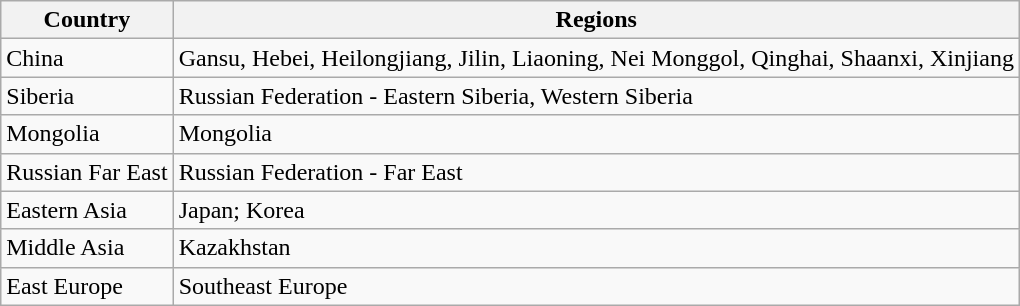<table class="wikitable">
<tr>
<th>Country</th>
<th>Regions</th>
</tr>
<tr>
<td>China</td>
<td>Gansu, Hebei, Heilongjiang, Jilin, Liaoning, Nei Monggol, Qinghai, Shaanxi, Xinjiang</td>
</tr>
<tr>
<td>Siberia</td>
<td>Russian Federation - Eastern Siberia, Western Siberia</td>
</tr>
<tr>
<td>Mongolia</td>
<td>Mongolia</td>
</tr>
<tr>
<td>Russian Far East</td>
<td>Russian Federation - Far East</td>
</tr>
<tr>
<td>Eastern Asia</td>
<td>Japan; Korea</td>
</tr>
<tr>
<td>Middle Asia</td>
<td>Kazakhstan</td>
</tr>
<tr>
<td>East Europe</td>
<td>Southeast Europe</td>
</tr>
</table>
